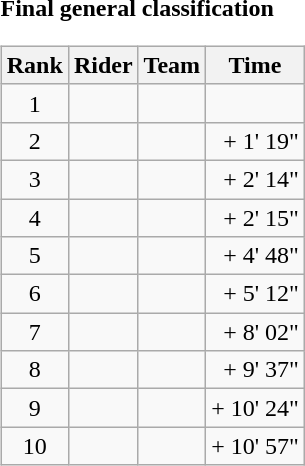<table>
<tr>
<td><strong>Final general classification</strong><br><table class="wikitable">
<tr>
<th scope="col">Rank</th>
<th scope="col">Rider</th>
<th scope="col">Team</th>
<th scope="col">Time</th>
</tr>
<tr>
<td style="text-align:center;">1</td>
<td></td>
<td></td>
<td style="text-align:right;"></td>
</tr>
<tr>
<td style="text-align:center;">2</td>
<td></td>
<td></td>
<td style="text-align:right;">+ 1' 19"</td>
</tr>
<tr>
<td style="text-align:center;">3</td>
<td></td>
<td></td>
<td style="text-align:right;">+ 2' 14"</td>
</tr>
<tr>
<td style="text-align:center;">4</td>
<td></td>
<td></td>
<td style="text-align:right;">+ 2' 15"</td>
</tr>
<tr>
<td style="text-align:center;">5</td>
<td></td>
<td></td>
<td style="text-align:right;">+ 4' 48"</td>
</tr>
<tr>
<td style="text-align:center;">6</td>
<td></td>
<td></td>
<td style="text-align:right;">+ 5' 12"</td>
</tr>
<tr>
<td style="text-align:center;">7</td>
<td></td>
<td></td>
<td style="text-align:right;">+ 8' 02"</td>
</tr>
<tr>
<td style="text-align:center;">8</td>
<td></td>
<td></td>
<td style="text-align:right;">+ 9' 37"</td>
</tr>
<tr>
<td style="text-align:center;">9</td>
<td></td>
<td></td>
<td style="text-align:right;">+ 10' 24"</td>
</tr>
<tr>
<td style="text-align:center;">10</td>
<td></td>
<td></td>
<td style="text-align:right;">+ 10' 57"</td>
</tr>
</table>
</td>
</tr>
</table>
